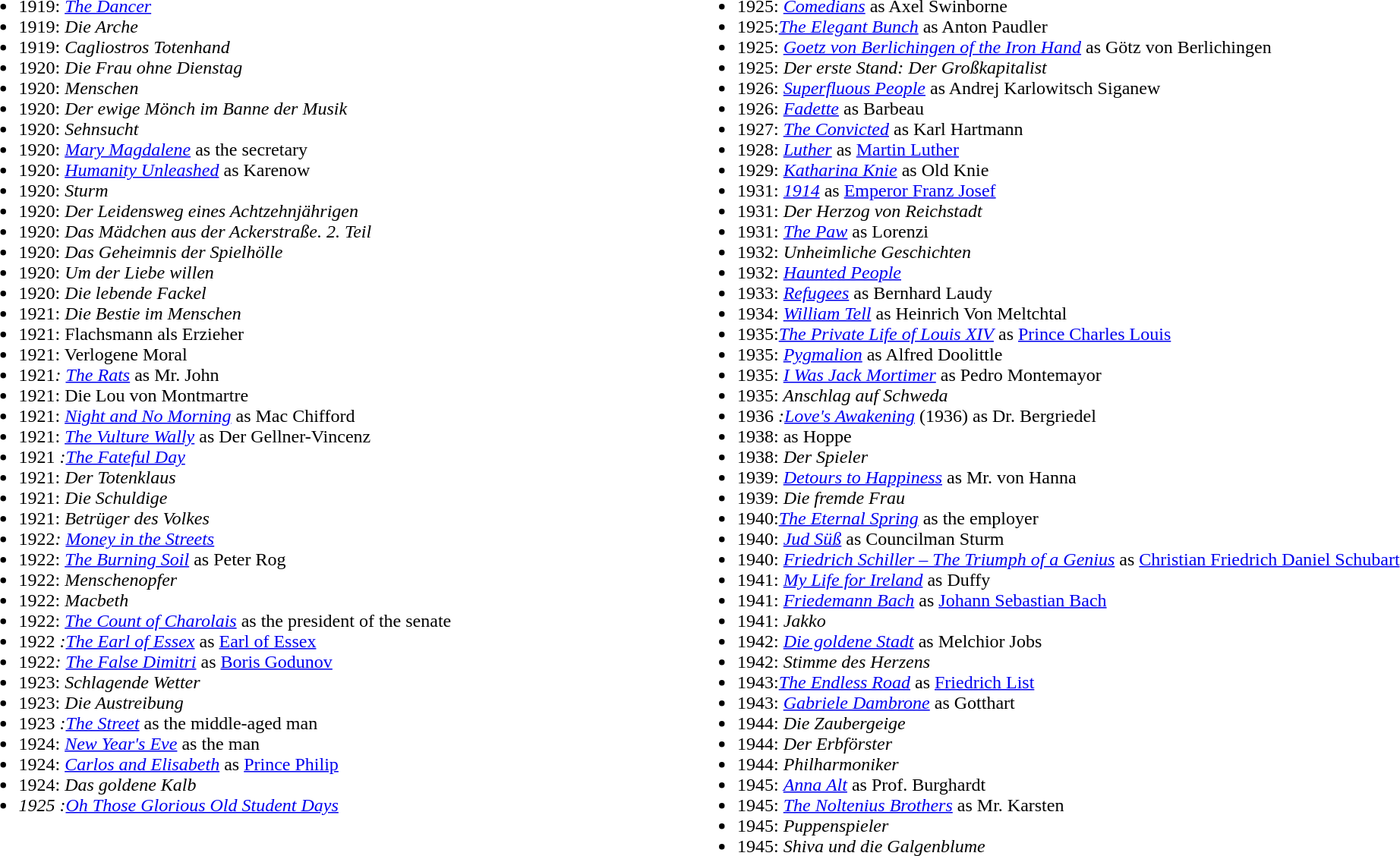<table width="100%" align="center"|>
<tr>
<td width="50%" valign="top"><br><ul><li>1919: <em><a href='#'>The Dancer</a></em></li><li>1919: <em>Die Arche</em></li><li>1919: <em>Cagliostros Totenhand</em></li><li>1920: <em>Die Frau ohne Dienstag</em></li><li>1920: <em>Menschen</em></li><li>1920: <em>Der ewige Mönch im Banne der Musik</em></li><li>1920: <em>Sehnsucht</em></li><li>1920: <em><a href='#'>Mary Magdalene</a></em> as the secretary</li><li>1920: <em><a href='#'>Humanity Unleashed</a></em> as Karenow</li><li>1920: <em>Sturm</em></li><li>1920: <em>Der Leidensweg eines Achtzehnjährigen</em></li><li>1920: <em>Das Mädchen aus der Ackerstraße. 2. Teil</em></li><li>1920: <em>Das Geheimnis der Spielhölle</em></li><li>1920: <em>Um der Liebe willen</em></li><li>1920: <em>Die lebende Fackel</em></li><li>1921: <em>Die Bestie im Menschen</em></li><li>1921: Flachsmann als Erzieher</li><li>1921: Verlogene Moral</li><li>1921<em>: <a href='#'>The Rats</a></em> as Mr. John</li><li>1921: Die Lou von Montmartre</li><li>1921: <em><a href='#'>Night and No Morning</a></em> as Mac Chifford</li><li>1921: <em><a href='#'>The Vulture Wally</a></em> as Der Gellner-Vincenz</li><li>1921 <em>:<a href='#'>The Fateful Day</a></em></li><li>1921: <em>Der Totenklaus</em></li><li>1921: <em>Die Schuldige</em></li><li>1921: <em>Betrüger des Volkes</em></li><li>1922<em>: <a href='#'>Money in the Streets</a></em></li><li>1922: <em><a href='#'>The Burning Soil</a></em> as Peter Rog</li><li>1922: <em>Menschenopfer</em></li><li>1922: <em>Macbeth</em></li><li>1922: <em><a href='#'>The Count of Charolais</a></em> as the president of the senate</li><li>1922 <em>:<a href='#'>The Earl of Essex</a></em> as <a href='#'>Earl of Essex</a></li><li>1922<em>: <a href='#'>The False Dimitri</a></em> as <a href='#'>Boris Godunov</a></li><li>1923: <em>Schlagende Wetter</em></li><li>1923: <em>Die Austreibung</em></li><li>1923 <em>:<a href='#'>The Street</a></em> as the middle-aged man</li><li>1924: <em><a href='#'>New Year's Eve</a></em> as the man</li><li>1924: <em><a href='#'>Carlos and Elisabeth</a></em> as <a href='#'>Prince Philip</a></li><li>1924: <em>Das goldene Kalb</em></li><li><em>1925 :<a href='#'>Oh Those Glorious Old Student Days</a></em></li></ul></td>
<td width="50%" valign="top"><br><ul><li>1925: <em><a href='#'>Comedians</a></em> as Axel Swinborne</li><li>1925:<em><a href='#'>The Elegant Bunch</a></em> as Anton Paudler</li><li>1925: <em><a href='#'>Goetz von Berlichingen of the Iron Hand</a></em> as Götz von Berlichingen</li><li>1925: <em>Der erste Stand: Der Großkapitalist</em></li><li>1926: <em><a href='#'>Superfluous People</a></em> as Andrej Karlowitsch Siganew</li><li>1926: <em><a href='#'>Fadette</a></em> as Barbeau</li><li>1927: <em><a href='#'>The Convicted</a></em> as Karl Hartmann</li><li>1928: <em><a href='#'>Luther</a></em> as <a href='#'>Martin Luther</a></li><li>1929: <em><a href='#'>Katharina Knie</a></em> as Old Knie</li><li>1931: <em><a href='#'>1914</a></em> as <a href='#'>Emperor Franz Josef</a></li><li>1931: <em>Der Herzog von Reichstadt</em></li><li>1931: <em><a href='#'>The Paw</a></em> as Lorenzi</li><li>1932: <em>Unheimliche Geschichten</em></li><li>1932: <em><a href='#'>Haunted People</a></em></li><li>1933: <em><a href='#'>Refugees</a></em> as Bernhard Laudy</li><li>1934: <em><a href='#'>William Tell</a></em> as Heinrich Von Meltchtal</li><li>1935:<em><a href='#'>The Private Life of Louis XIV</a></em> as <a href='#'>Prince Charles Louis</a></li><li>1935: <em><a href='#'>Pygmalion</a></em> as Alfred Doolittle</li><li>1935: <em><a href='#'>I Was Jack Mortimer</a></em> as Pedro Montemayor</li><li>1935:<em> Anschlag auf Schweda</em></li><li>1936 <em>:<a href='#'>Love's Awakening</a></em> (1936) as Dr. Bergriedel</li><li>1938: <em></em> as Hoppe</li><li>1938: <em>Der Spieler</em></li><li>1939: <em><a href='#'>Detours to Happiness</a></em> as Mr. von Hanna</li><li>1939: <em>Die fremde Frau</em></li><li>1940:<em><a href='#'>The Eternal Spring</a></em> as the employer</li><li>1940: <em><a href='#'>Jud Süß</a></em> as Councilman Sturm</li><li>1940: <em><a href='#'>Friedrich Schiller – The Triumph of a Genius</a></em> as <a href='#'>Christian Friedrich Daniel Schubart</a></li><li>1941: <em><a href='#'>My Life for Ireland</a></em> as Duffy</li><li>1941: <em><a href='#'>Friedemann Bach</a></em> as <a href='#'>Johann Sebastian Bach</a></li><li>1941: <em>Jakko</em></li><li>1942: <em><a href='#'>Die goldene Stadt</a></em> as Melchior Jobs</li><li>1942: <em>Stimme des Herzens</em></li><li>1943:<em><a href='#'>The Endless Road</a></em> as <a href='#'>Friedrich List</a></li><li>1943: <em><a href='#'>Gabriele Dambrone</a></em> as Gotthart</li><li>1944: <em>Die Zaubergeige</em></li><li>1944: <em>Der Erbförster</em></li><li>1944: <em>Philharmoniker</em></li><li>1945: <em><a href='#'>Anna Alt</a></em> as Prof. Burghardt</li><li>1945: <em><a href='#'>The Noltenius Brothers</a></em> as Mr. Karsten</li><li>1945: <em>Puppenspieler</em></li><li>1945: <em>Shiva und die Galgenblume</em></li></ul></td>
</tr>
<tr>
</tr>
</table>
